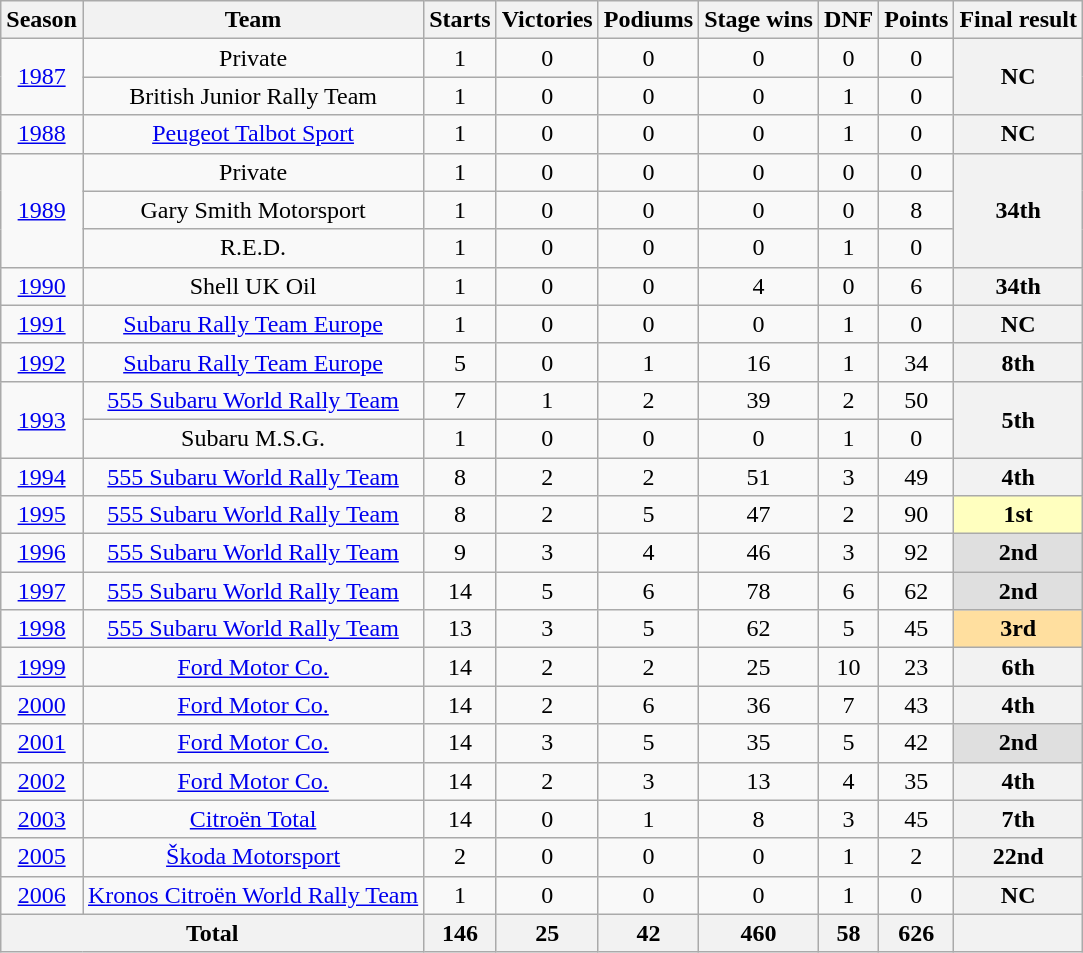<table class="wikitable" style="text-align:center;">
<tr>
<th>Season</th>
<th>Team</th>
<th>Starts</th>
<th>Victories</th>
<th>Podiums</th>
<th>Stage wins</th>
<th>DNF</th>
<th>Points</th>
<th>Final result</th>
</tr>
<tr>
<td rowspan=2><a href='#'>1987</a></td>
<td>Private</td>
<td>1</td>
<td>0</td>
<td>0</td>
<td>0</td>
<td>0</td>
<td>0</td>
<th rowspan=2>NC</th>
</tr>
<tr>
<td>British Junior Rally Team</td>
<td>1</td>
<td>0</td>
<td>0</td>
<td>0</td>
<td>1</td>
<td>0</td>
</tr>
<tr>
<td><a href='#'>1988</a></td>
<td><a href='#'>Peugeot Talbot Sport</a></td>
<td>1</td>
<td>0</td>
<td>0</td>
<td>0</td>
<td>1</td>
<td>0</td>
<th>NC</th>
</tr>
<tr>
<td rowspan=3><a href='#'>1989</a></td>
<td>Private</td>
<td>1</td>
<td>0</td>
<td>0</td>
<td>0</td>
<td>0</td>
<td>0</td>
<th rowspan=3>34th</th>
</tr>
<tr>
<td>Gary Smith Motorsport</td>
<td>1</td>
<td>0</td>
<td>0</td>
<td>0</td>
<td>0</td>
<td>8</td>
</tr>
<tr>
<td>R.E.D.</td>
<td>1</td>
<td>0</td>
<td>0</td>
<td>0</td>
<td>1</td>
<td>0</td>
</tr>
<tr>
<td><a href='#'>1990</a></td>
<td>Shell UK Oil</td>
<td>1</td>
<td>0</td>
<td>0</td>
<td>4</td>
<td>0</td>
<td>6</td>
<th>34th</th>
</tr>
<tr>
<td><a href='#'>1991</a></td>
<td><a href='#'>Subaru Rally Team Europe</a></td>
<td>1</td>
<td>0</td>
<td>0</td>
<td>0</td>
<td>1</td>
<td>0</td>
<th>NC</th>
</tr>
<tr>
<td><a href='#'>1992</a></td>
<td><a href='#'>Subaru Rally Team Europe</a></td>
<td>5</td>
<td>0</td>
<td>1</td>
<td>16</td>
<td>1</td>
<td>34</td>
<th>8th</th>
</tr>
<tr>
<td rowspan=2><a href='#'>1993</a></td>
<td><a href='#'>555 Subaru World Rally Team</a></td>
<td>7</td>
<td>1</td>
<td>2</td>
<td>39</td>
<td>2</td>
<td>50</td>
<th rowspan=2>5th</th>
</tr>
<tr>
<td>Subaru M.S.G.</td>
<td>1</td>
<td>0</td>
<td>0</td>
<td>0</td>
<td>1</td>
<td>0</td>
</tr>
<tr>
<td><a href='#'>1994</a></td>
<td><a href='#'>555 Subaru World Rally Team</a></td>
<td>8</td>
<td>2</td>
<td>2</td>
<td>51</td>
<td>3</td>
<td>49</td>
<th>4th</th>
</tr>
<tr>
<td><a href='#'>1995</a></td>
<td><a href='#'>555 Subaru World Rally Team</a></td>
<td>8</td>
<td>2</td>
<td>5</td>
<td>47</td>
<td>2</td>
<td>90</td>
<th style="background:#FFFFBF;">1st</th>
</tr>
<tr>
<td><a href='#'>1996</a></td>
<td><a href='#'>555 Subaru World Rally Team</a></td>
<td>9</td>
<td>3</td>
<td>4</td>
<td>46</td>
<td>3</td>
<td>92</td>
<th style="background:#DFDFDF;">2nd</th>
</tr>
<tr>
<td><a href='#'>1997</a></td>
<td><a href='#'>555 Subaru World Rally Team</a></td>
<td>14</td>
<td>5</td>
<td>6</td>
<td>78</td>
<td>6</td>
<td>62</td>
<th style="background:#DFDFDF;">2nd</th>
</tr>
<tr>
<td><a href='#'>1998</a></td>
<td><a href='#'>555 Subaru World Rally Team</a></td>
<td>13</td>
<td>3</td>
<td>5</td>
<td>62</td>
<td>5</td>
<td>45</td>
<th style="background:#FFDF9F;">3rd</th>
</tr>
<tr>
<td><a href='#'>1999</a></td>
<td><a href='#'>Ford Motor Co.</a></td>
<td>14</td>
<td>2</td>
<td>2</td>
<td>25</td>
<td>10</td>
<td>23</td>
<th>6th</th>
</tr>
<tr>
<td><a href='#'>2000</a></td>
<td><a href='#'>Ford Motor Co.</a></td>
<td>14</td>
<td>2</td>
<td>6</td>
<td>36</td>
<td>7</td>
<td>43</td>
<th>4th</th>
</tr>
<tr>
<td><a href='#'>2001</a></td>
<td><a href='#'>Ford Motor Co.</a></td>
<td>14</td>
<td>3</td>
<td>5</td>
<td>35</td>
<td>5</td>
<td>42</td>
<th style="background:#DFDFDF;">2nd</th>
</tr>
<tr>
<td><a href='#'>2002</a></td>
<td><a href='#'>Ford Motor Co.</a></td>
<td>14</td>
<td>2</td>
<td>3</td>
<td>13</td>
<td>4</td>
<td>35</td>
<th>4th</th>
</tr>
<tr>
<td><a href='#'>2003</a></td>
<td><a href='#'>Citroën Total</a></td>
<td>14</td>
<td>0</td>
<td>1</td>
<td>8</td>
<td>3</td>
<td>45</td>
<th>7th</th>
</tr>
<tr>
<td><a href='#'>2005</a></td>
<td><a href='#'>Škoda Motorsport</a></td>
<td>2</td>
<td>0</td>
<td>0</td>
<td>0</td>
<td>1</td>
<td>2</td>
<th>22nd</th>
</tr>
<tr>
<td><a href='#'>2006</a></td>
<td><a href='#'>Kronos Citroën World Rally Team</a></td>
<td>1</td>
<td>0</td>
<td>0</td>
<td>0</td>
<td>1</td>
<td>0</td>
<th>NC</th>
</tr>
<tr>
<th colspan=2>Total</th>
<th>146</th>
<th>25</th>
<th>42</th>
<th>460</th>
<th>58</th>
<th>626</th>
<th></th>
</tr>
</table>
